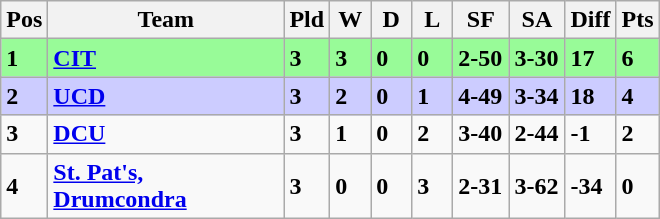<table class="wikitable" style="text-align: centre;">
<tr>
<th width=20>Pos</th>
<th width=150>Team</th>
<th width=20>Pld</th>
<th width=20>W</th>
<th width=20>D</th>
<th width=20>L</th>
<th width=30>SF</th>
<th width=30>SA</th>
<th width=20>Diff</th>
<th width=20>Pts</th>
</tr>
<tr style="background:#98FB98;">
<td><strong>1</strong></td>
<td align=left><strong> <a href='#'>CIT</a> </strong></td>
<td><strong>3</strong></td>
<td><strong>3</strong></td>
<td><strong>0</strong></td>
<td><strong>0</strong></td>
<td><strong>2-50</strong></td>
<td><strong>3-30</strong></td>
<td><strong>17</strong></td>
<td><strong>6</strong></td>
</tr>
<tr style="background:#CCCCFF;">
<td><strong>2</strong></td>
<td align=left><strong> <a href='#'>UCD</a> </strong></td>
<td><strong>3</strong></td>
<td><strong>2</strong></td>
<td><strong>0</strong></td>
<td><strong>1</strong></td>
<td><strong>4-49</strong></td>
<td><strong>3-34</strong></td>
<td><strong>18</strong></td>
<td><strong>4</strong></td>
</tr>
<tr>
<td><strong>3</strong></td>
<td align=left><strong> <a href='#'>DCU</a> </strong></td>
<td><strong>3</strong></td>
<td><strong>1</strong></td>
<td><strong>0</strong></td>
<td><strong>2</strong></td>
<td><strong>3-40</strong></td>
<td><strong>2-44</strong></td>
<td><strong>-1</strong></td>
<td><strong>2</strong></td>
</tr>
<tr>
<td><strong>4</strong></td>
<td align=left><strong> <a href='#'>St. Pat's, Drumcondra</a> </strong></td>
<td><strong>3</strong></td>
<td><strong>0</strong></td>
<td><strong>0</strong></td>
<td><strong>3</strong></td>
<td><strong>2-31</strong></td>
<td><strong>3-62</strong></td>
<td><strong>-34</strong></td>
<td><strong>0</strong></td>
</tr>
</table>
